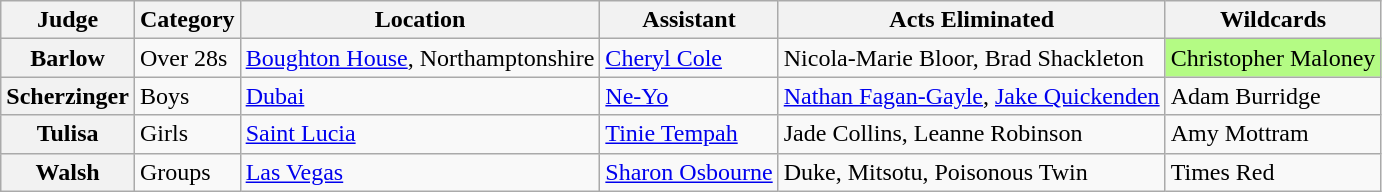<table class="wikitable plainrowheaders">
<tr>
<th>Judge</th>
<th>Category</th>
<th>Location</th>
<th>Assistant</th>
<th>Acts Eliminated</th>
<th>Wildcards</th>
</tr>
<tr>
<th scope="row">Barlow</th>
<td>Over 28s</td>
<td><a href='#'>Boughton House</a>, Northamptonshire</td>
<td><a href='#'>Cheryl Cole</a></td>
<td>Nicola-Marie Bloor, Brad Shackleton</td>
<td style="background:#B4FB84">Christopher Maloney</td>
</tr>
<tr>
<th scope="row">Scherzinger</th>
<td>Boys</td>
<td><a href='#'>Dubai</a></td>
<td><a href='#'>Ne-Yo</a></td>
<td><a href='#'>Nathan Fagan-Gayle</a>, <a href='#'>Jake Quickenden</a></td>
<td>Adam Burridge</td>
</tr>
<tr>
<th scope="row">Tulisa</th>
<td>Girls</td>
<td><a href='#'>Saint Lucia</a></td>
<td><a href='#'>Tinie Tempah</a></td>
<td>Jade Collins, Leanne Robinson</td>
<td>Amy Mottram</td>
</tr>
<tr>
<th scope="row">Walsh</th>
<td>Groups</td>
<td><a href='#'>Las Vegas</a></td>
<td><a href='#'>Sharon Osbourne</a></td>
<td>Duke, Mitsotu, Poisonous Twin</td>
<td>Times Red</td>
</tr>
</table>
